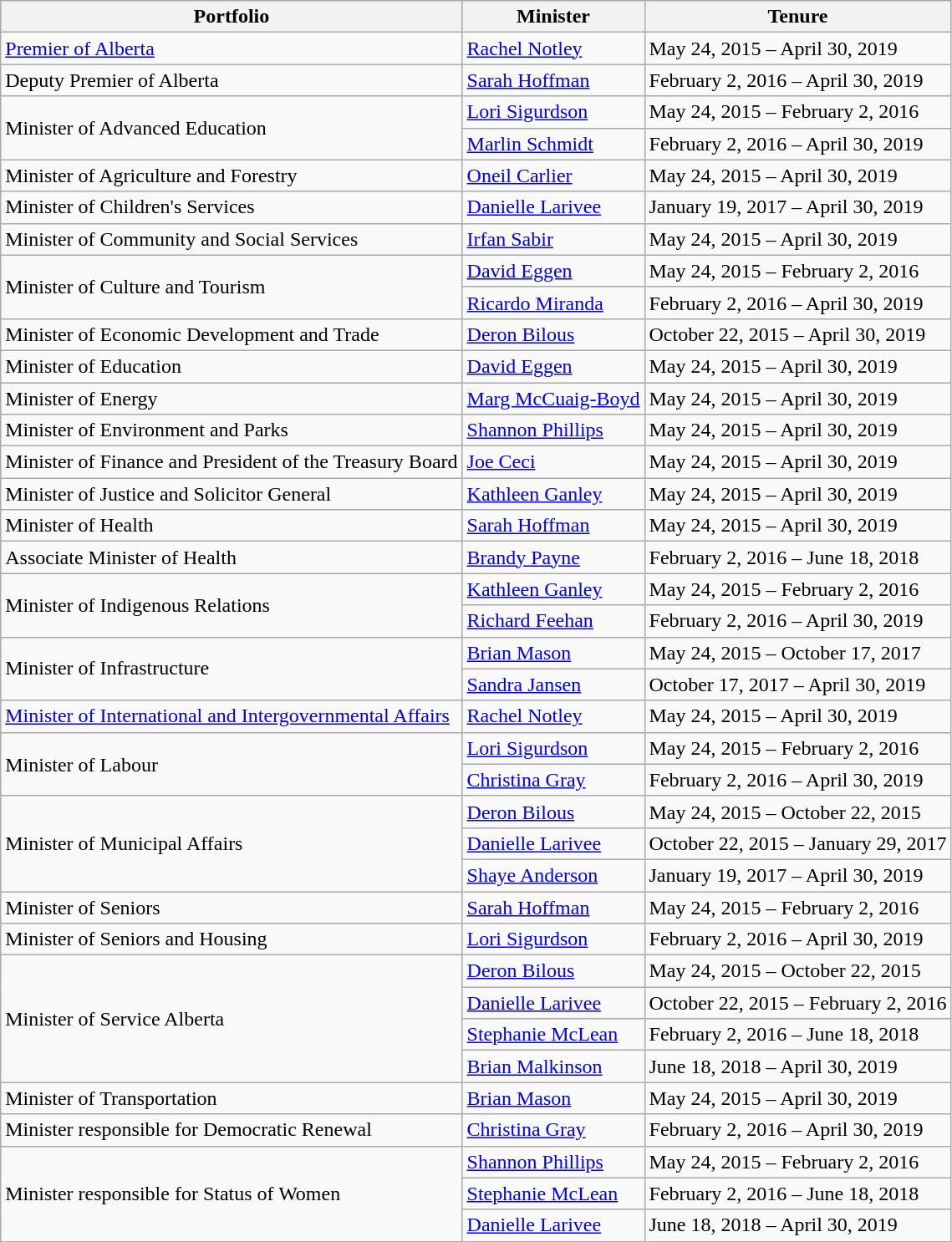<table class="wikitable">
<tr>
<th colspan="1">Portfolio</th>
<th>Minister</th>
<th>Tenure</th>
</tr>
<tr>
<td><a href='#'>Premier of Alberta</a></td>
<td><a href='#'>Rachel Notley</a></td>
<td>May 24, 2015 – April 30, 2019</td>
</tr>
<tr>
<td>Deputy Premier of Alberta</td>
<td><a href='#'>Sarah Hoffman</a></td>
<td>February 2, 2016 – April 30, 2019</td>
</tr>
<tr>
<td rowspan="2">Minister of Advanced Education</td>
<td><a href='#'>Lori Sigurdson</a></td>
<td>May 24, 2015 – February 2, 2016</td>
</tr>
<tr>
<td><a href='#'>Marlin Schmidt</a></td>
<td>February 2, 2016 – April 30, 2019</td>
</tr>
<tr>
<td>Minister of Agriculture and Forestry</td>
<td><a href='#'>Oneil Carlier</a></td>
<td>May 24, 2015 – April 30, 2019</td>
</tr>
<tr>
<td>Minister of Children's Services</td>
<td><a href='#'>Danielle Larivee</a></td>
<td>January 19, 2017 – April 30, 2019</td>
</tr>
<tr>
<td>Minister of Community and Social Services</td>
<td><a href='#'>Irfan Sabir</a></td>
<td>May 24, 2015 – April 30, 2019</td>
</tr>
<tr>
<td rowspan="2">Minister of Culture and Tourism</td>
<td><a href='#'>David Eggen</a></td>
<td>May 24, 2015 – February 2, 2016</td>
</tr>
<tr>
<td><a href='#'>Ricardo Miranda</a></td>
<td>February 2, 2016 – April 30, 2019</td>
</tr>
<tr>
<td>Minister of Economic Development and Trade</td>
<td><a href='#'>Deron Bilous</a></td>
<td>October 22, 2015 – April 30, 2019</td>
</tr>
<tr>
<td>Minister of Education</td>
<td><a href='#'>David Eggen</a></td>
<td>May 24, 2015 – April 30, 2019</td>
</tr>
<tr>
<td>Minister of Energy</td>
<td><a href='#'>Marg McCuaig-Boyd</a></td>
<td>May 24, 2015 – April 30, 2019</td>
</tr>
<tr>
<td>Minister of Environment and Parks</td>
<td><a href='#'>Shannon Phillips</a></td>
<td>May 24, 2015 – April 30, 2019</td>
</tr>
<tr>
<td>Minister of Finance and President of the Treasury Board</td>
<td><a href='#'>Joe Ceci</a></td>
<td>May 24, 2015 – April 30, 2019</td>
</tr>
<tr>
<td>Minister of Justice and Solicitor General</td>
<td><a href='#'>Kathleen Ganley</a></td>
<td>May 24, 2015 – April 30, 2019</td>
</tr>
<tr>
<td>Minister of Health</td>
<td><a href='#'>Sarah Hoffman</a></td>
<td>May 24, 2015 – April 30, 2019</td>
</tr>
<tr>
<td>Associate Minister of Health</td>
<td><a href='#'>Brandy Payne</a></td>
<td>February 2, 2016 – June 18, 2018</td>
</tr>
<tr>
<td rowspan="2">Minister of Indigenous Relations</td>
<td><a href='#'>Kathleen Ganley</a></td>
<td>May 24, 2015 – February 2, 2016</td>
</tr>
<tr>
<td><a href='#'>Richard Feehan</a></td>
<td>February 2, 2016 – April 30, 2019</td>
</tr>
<tr>
<td rowspan="2">Minister of Infrastructure</td>
<td><a href='#'>Brian Mason</a></td>
<td>May 24, 2015 – October 17, 2017</td>
</tr>
<tr>
<td><a href='#'>Sandra Jansen</a></td>
<td>October 17, 2017 – April 30, 2019</td>
</tr>
<tr>
<td><a href='#'>Minister of International and Intergovernmental Affairs</a></td>
<td><a href='#'>Rachel Notley</a></td>
<td>May 24, 2015 – April 30, 2019</td>
</tr>
<tr>
<td rowspan="2">Minister of Labour</td>
<td><a href='#'>Lori Sigurdson</a></td>
<td>May 24, 2015 – February 2, 2016</td>
</tr>
<tr>
<td><a href='#'>Christina Gray</a></td>
<td>February 2, 2016 – April 30, 2019</td>
</tr>
<tr>
<td rowspan="3">Minister of Municipal Affairs</td>
<td><a href='#'>Deron Bilous</a></td>
<td>May 24, 2015 – October 22, 2015</td>
</tr>
<tr>
<td><a href='#'>Danielle Larivee</a></td>
<td>October 22, 2015 – January 29, 2017</td>
</tr>
<tr>
<td><a href='#'>Shaye Anderson</a></td>
<td>January 19, 2017 – April 30, 2019</td>
</tr>
<tr>
<td>Minister of Seniors</td>
<td><a href='#'>Sarah Hoffman</a></td>
<td>May 24, 2015 – February 2, 2016</td>
</tr>
<tr>
<td>Minister of Seniors and Housing</td>
<td><a href='#'>Lori Sigurdson</a></td>
<td>February 2, 2016 – April 30, 2019</td>
</tr>
<tr>
<td rowspan="4">Minister of Service Alberta</td>
<td><a href='#'>Deron Bilous</a></td>
<td>May 24, 2015 – October 22, 2015</td>
</tr>
<tr>
<td><a href='#'>Danielle Larivee</a></td>
<td>October 22, 2015 – February 2, 2016</td>
</tr>
<tr>
<td><a href='#'>Stephanie McLean</a></td>
<td>February 2, 2016 – June 18, 2018</td>
</tr>
<tr>
<td><a href='#'>Brian Malkinson</a></td>
<td>June 18, 2018 – April 30, 2019</td>
</tr>
<tr>
<td>Minister of Transportation</td>
<td><a href='#'>Brian Mason</a></td>
<td>May 24, 2015 – April 30, 2019</td>
</tr>
<tr>
<td>Minister responsible for Democratic Renewal</td>
<td><a href='#'>Christina Gray</a></td>
<td>February 2, 2016 – April 30, 2019</td>
</tr>
<tr>
<td rowspan="3">Minister responsible for Status of Women</td>
<td><a href='#'>Shannon Phillips</a></td>
<td>May 24, 2015 – February 2, 2016</td>
</tr>
<tr>
<td><a href='#'>Stephanie McLean</a></td>
<td>February 2, 2016 – June 18, 2018</td>
</tr>
<tr>
<td><a href='#'>Danielle Larivee</a></td>
<td>June 18, 2018 – April 30, 2019</td>
</tr>
</table>
